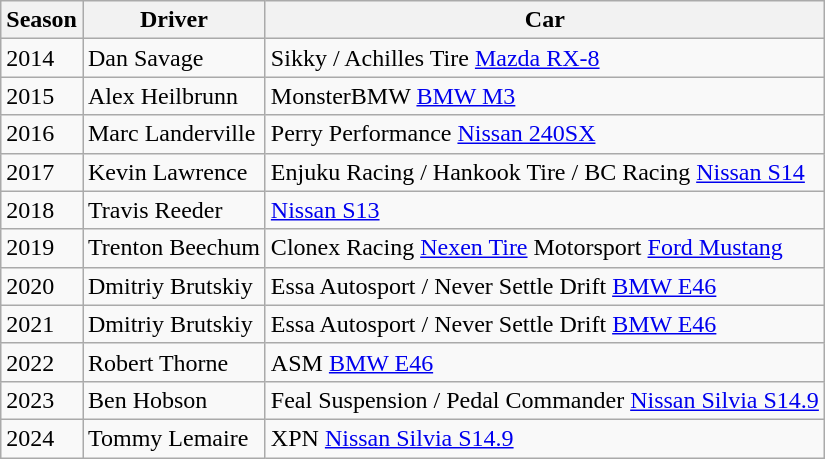<table class="wikitable">
<tr>
<th>Season</th>
<th>Driver</th>
<th>Car</th>
</tr>
<tr>
<td>2014</td>
<td> Dan Savage</td>
<td>Sikky / Achilles Tire <a href='#'>Mazda RX-8</a></td>
</tr>
<tr>
<td>2015</td>
<td> Alex Heilbrunn</td>
<td>MonsterBMW <a href='#'>BMW M3</a></td>
</tr>
<tr>
<td>2016</td>
<td> Marc Landerville</td>
<td>Perry Performance <a href='#'>Nissan 240SX</a></td>
</tr>
<tr>
<td>2017</td>
<td> Kevin Lawrence</td>
<td>Enjuku Racing / Hankook Tire / BC Racing <a href='#'>Nissan S14</a></td>
</tr>
<tr>
<td>2018</td>
<td> Travis Reeder </td>
<td><a href='#'>Nissan S13</a></td>
</tr>
<tr>
<td>2019</td>
<td> Trenton Beechum</td>
<td>Clonex Racing <a href='#'>Nexen Tire</a> Motorsport <a href='#'>Ford Mustang</a></td>
</tr>
<tr>
<td>2020</td>
<td> Dmitriy Brutskiy</td>
<td>Essa Autosport / Never Settle Drift <a href='#'>BMW E46</a></td>
</tr>
<tr>
<td>2021</td>
<td> Dmitriy Brutskiy</td>
<td>Essa Autosport / Never Settle Drift <a href='#'>BMW E46</a></td>
</tr>
<tr>
<td>2022</td>
<td> Robert Thorne</td>
<td>ASM <a href='#'>BMW E46</a></td>
</tr>
<tr>
<td>2023</td>
<td> Ben Hobson</td>
<td>Feal Suspension / Pedal Commander <a href='#'>Nissan Silvia S14.9</a></td>
</tr>
<tr>
<td>2024</td>
<td> Tommy Lemaire</td>
<td>XPN <a href='#'>Nissan Silvia S14.9</a></td>
</tr>
</table>
